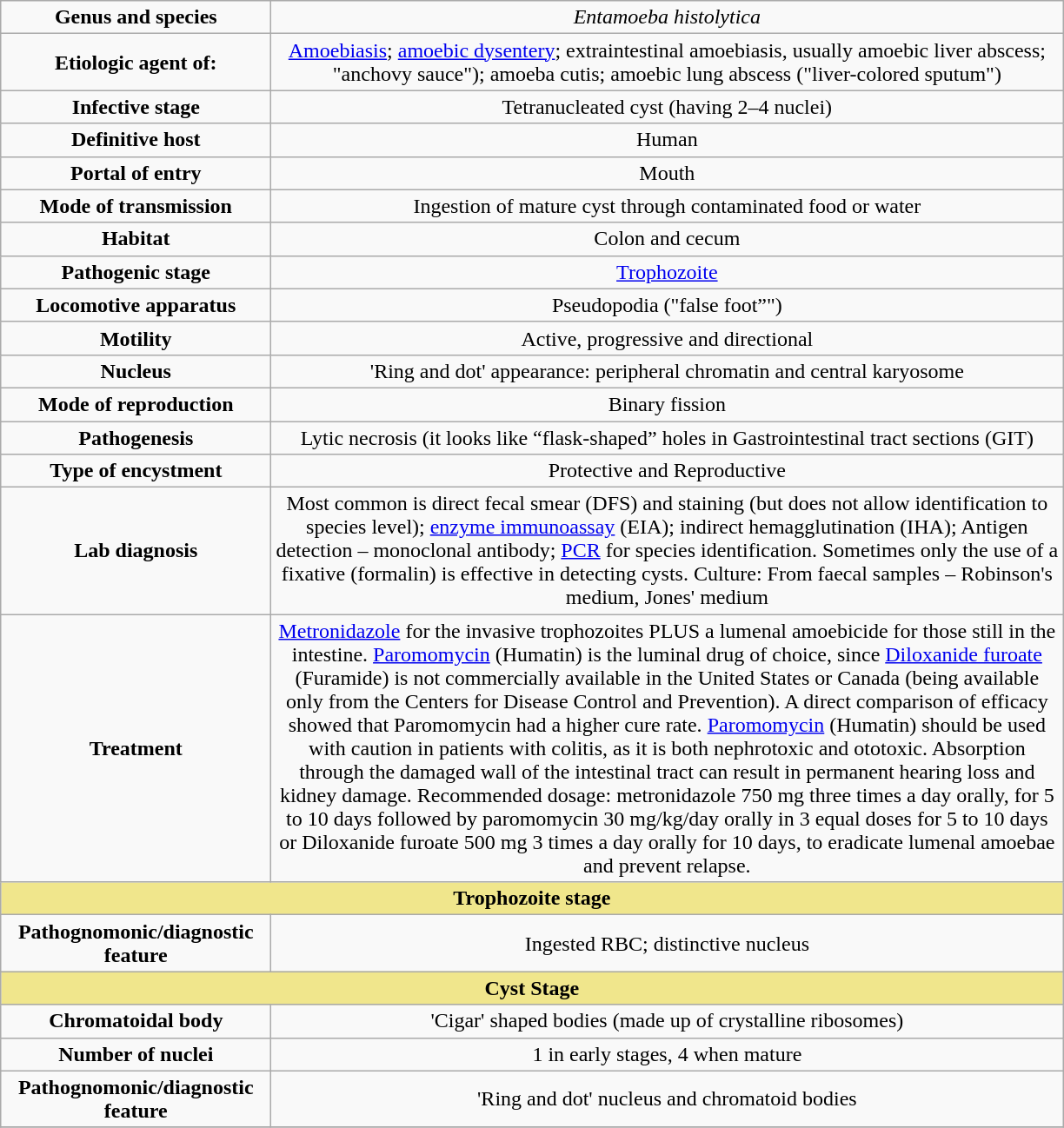<table class="wikitable" align="center">
<tr>
<td width="200pt" align="center"><strong>Genus and species</strong></td>
<td width="600pt" align="center"><em>Entamoeba histolytica</em></td>
</tr>
<tr>
<td width="200pt" align="center"><strong>Etiologic agent of:</strong></td>
<td width="600pt" align="center"><a href='#'>Amoebiasis</a>; <a href='#'>amoebic dysentery</a>; extraintestinal amoebiasis, usually amoebic liver abscess; "anchovy sauce"); amoeba cutis; amoebic lung abscess ("liver-colored sputum")</td>
</tr>
<tr>
<td width="200pt" align="center"><strong>Infective stage</strong></td>
<td width="600pt" align="center">Tetranucleated cyst (having 2–4 nuclei)</td>
</tr>
<tr>
<td width="200pt" align="center"><strong>Definitive host</strong></td>
<td width="600pt" align="center">Human</td>
</tr>
<tr>
<td width="200pt" align="center"><strong>Portal of entry</strong></td>
<td width="600pt" align="center">Mouth</td>
</tr>
<tr>
<td width="200pt" align="center"><strong>Mode of transmission</strong></td>
<td width="600pt" align="center">Ingestion of mature cyst through contaminated food or water</td>
</tr>
<tr>
<td width="200pt" align="center"><strong>Habitat</strong></td>
<td width="600pt" align="center">Colon and cecum</td>
</tr>
<tr>
<td width="200pt" align="center"><strong>Pathogenic stage</strong></td>
<td width="600pt" align="center"><a href='#'>Trophozoite</a></td>
</tr>
<tr>
<td width="200pt" align="center"><strong>Locomotive apparatus</strong></td>
<td width="600pt" align="center">Pseudopodia ("false foot”")</td>
</tr>
<tr>
<td width="200pt" align="center"><strong>Motility</strong></td>
<td width="600pt" align="center">Active, progressive and directional</td>
</tr>
<tr>
<td width="200pt" align="center"><strong>Nucleus</strong></td>
<td width="600pt" align="center">'Ring and dot' appearance: peripheral chromatin and central karyosome</td>
</tr>
<tr>
<td width="200pt" align="center"><strong>Mode of reproduction</strong></td>
<td width="600pt" align="center">Binary fission</td>
</tr>
<tr>
<td width="200pt" align="center"><strong>Pathogenesis</strong></td>
<td width="600pt" align="center">Lytic necrosis (it looks like “flask-shaped” holes in Gastrointestinal tract sections (GIT)</td>
</tr>
<tr>
<td width="200pt" align="center"><strong>Type of encystment</strong></td>
<td width="600pt" align="center">Protective and Reproductive</td>
</tr>
<tr>
<td width="200pt" align="center"><strong>Lab diagnosis</strong></td>
<td width="600pt" align="center">Most common is direct fecal smear (DFS) and staining (but does not allow identification to species level); <a href='#'>enzyme immunoassay</a> (EIA); indirect hemagglutination (IHA); Antigen detection – monoclonal antibody; <a href='#'>PCR</a> for species identification. Sometimes only the use of a fixative (formalin) is effective in detecting cysts.  Culture: From faecal samples – Robinson's medium, Jones' medium</td>
</tr>
<tr>
<td width="200pt" align="center"><strong>Treatment</strong></td>
<td width="600pt" align="center"><a href='#'>Metronidazole</a> for the invasive trophozoites PLUS a lumenal amoebicide for those still in the intestine. <a href='#'>Paromomycin</a> (Humatin) is the luminal drug of choice, since <a href='#'>Diloxanide furoate</a> (Furamide) is not commercially available in the United States or Canada (being available only from the Centers for Disease Control and Prevention). A direct comparison of efficacy showed that Paromomycin had a higher cure rate. <a href='#'>Paromomycin</a> (Humatin) should be used with caution in patients with colitis, as it is both nephrotoxic and ototoxic.  Absorption through the damaged wall of the intestinal tract can result in permanent hearing loss and kidney damage.  Recommended dosage: metronidazole 750 mg three times a day orally, for 5 to 10 days followed by paromomycin 30 mg/kg/day orally in 3 equal doses for 5 to 10 days or Diloxanide furoate 500 mg 3 times a day orally for 10 days, to eradicate lumenal amoebae and prevent relapse.</td>
</tr>
<tr>
<td colspan="2" align="center" bgcolor="khaki"><strong>Trophozoite stage</strong></td>
</tr>
<tr>
<td width="200pt" align="center"><strong>Pathognomonic/diagnostic feature</strong></td>
<td width="600pt" align="center">Ingested RBC; distinctive nucleus</td>
</tr>
<tr>
<td colspan="2" align="center" bgcolor="khaki"><strong>Cyst Stage</strong></td>
</tr>
<tr>
<td width="200pt" align="center"><strong>Chromatoidal body</strong></td>
<td width="600pt" align="center">'Cigar' shaped bodies (made up of crystalline ribosomes)</td>
</tr>
<tr>
<td width="200pt" align="center"><strong>Number of nuclei</strong></td>
<td width="600pt" align="center">1 in early stages, 4 when mature</td>
</tr>
<tr>
<td width="200pt" align="center"><strong>Pathognomonic/diagnostic feature</strong></td>
<td width="600pt" align="center">'Ring and dot' nucleus and chromatoid bodies</td>
</tr>
<tr>
</tr>
</table>
